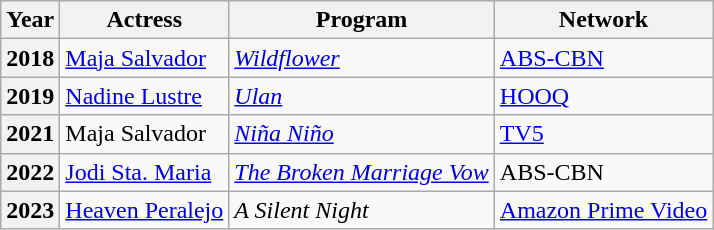<table class="wikitable plainrowheaders">
<tr>
<th>Year</th>
<th>Actress</th>
<th>Program</th>
<th>Network</th>
</tr>
<tr>
<th scope="row">2018</th>
<td><a href='#'>Maja Salvador</a></td>
<td><em><a href='#'>Wildflower</a></em></td>
<td><a href='#'>ABS-CBN</a></td>
</tr>
<tr>
<th scope="row">2019</th>
<td><a href='#'>Nadine Lustre</a></td>
<td><em><a href='#'>Ulan</a></em></td>
<td><a href='#'>HOOQ</a></td>
</tr>
<tr>
<th scope="row">2021</th>
<td>Maja Salvador</td>
<td><em><a href='#'>Niña Niño</a></em></td>
<td><a href='#'>TV5</a></td>
</tr>
<tr>
<th scope="row">2022</th>
<td><a href='#'>Jodi Sta. Maria</a></td>
<td><em><a href='#'>The Broken Marriage Vow</a></em></td>
<td>ABS-CBN</td>
</tr>
<tr>
<th scope="row">2023</th>
<td><a href='#'>Heaven Peralejo</a></td>
<td><em>A Silent Night</em></td>
<td><a href='#'>Amazon Prime Video</a></td>
</tr>
</table>
